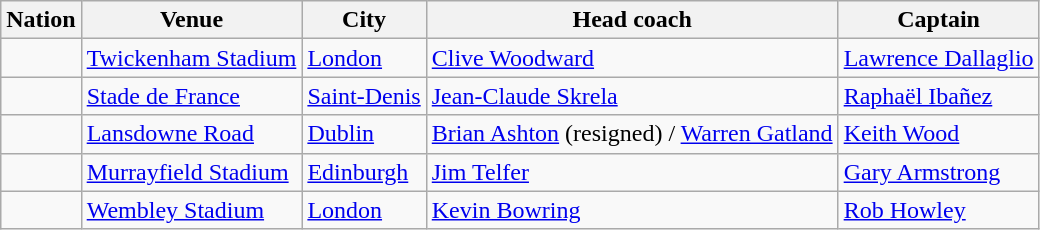<table class="wikitable">
<tr>
<th>Nation</th>
<th>Venue</th>
<th>City</th>
<th>Head coach</th>
<th>Captain</th>
</tr>
<tr>
<td></td>
<td><a href='#'>Twickenham Stadium</a></td>
<td><a href='#'>London</a></td>
<td><a href='#'>Clive Woodward</a></td>
<td><a href='#'>Lawrence Dallaglio</a></td>
</tr>
<tr>
<td></td>
<td><a href='#'>Stade de France</a></td>
<td><a href='#'>Saint-Denis</a></td>
<td><a href='#'>Jean-Claude Skrela</a></td>
<td><a href='#'>Raphaël Ibañez</a></td>
</tr>
<tr>
<td></td>
<td><a href='#'>Lansdowne Road</a></td>
<td><a href='#'>Dublin</a></td>
<td><a href='#'>Brian Ashton</a> (resigned) / <a href='#'>Warren Gatland</a></td>
<td><a href='#'>Keith Wood</a></td>
</tr>
<tr>
<td></td>
<td><a href='#'>Murrayfield Stadium</a></td>
<td><a href='#'>Edinburgh</a></td>
<td><a href='#'>Jim Telfer</a></td>
<td><a href='#'>Gary Armstrong</a></td>
</tr>
<tr>
<td></td>
<td><a href='#'>Wembley Stadium</a></td>
<td><a href='#'>London</a></td>
<td><a href='#'>Kevin Bowring</a></td>
<td><a href='#'>Rob Howley</a></td>
</tr>
</table>
